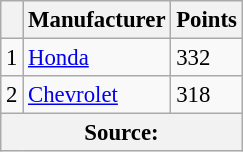<table class="wikitable" style="font-size: 95%;">
<tr>
<th scope="col"></th>
<th scope="col">Manufacturer</th>
<th scope="col">Points</th>
</tr>
<tr>
<td align="center">1</td>
<td><a href='#'>Honda</a></td>
<td>332</td>
</tr>
<tr>
<td align="center">2</td>
<td><a href='#'>Chevrolet</a></td>
<td>318</td>
</tr>
<tr>
<th colspan=4>Source: </th>
</tr>
</table>
